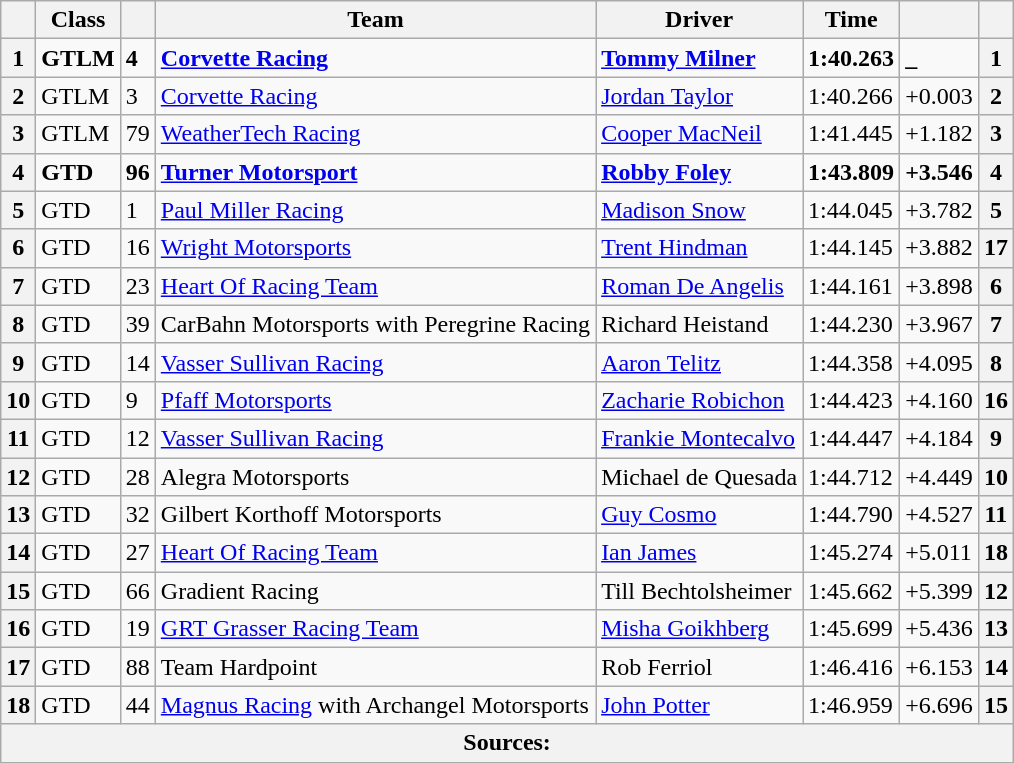<table class="wikitable">
<tr>
<th scope="col"></th>
<th scope="col">Class</th>
<th scope="col"></th>
<th scope="col">Team</th>
<th scope="col">Driver</th>
<th scope="col">Time</th>
<th scope="col"></th>
<th scope="col"></th>
</tr>
<tr style="font-weight:bold">
<th scope="row">1</th>
<td>GTLM</td>
<td>4</td>
<td> <a href='#'>Corvette Racing</a></td>
<td> <a href='#'>Tommy Milner</a></td>
<td>1:40.263</td>
<td><strong>_</strong></td>
<th><strong>1</strong></th>
</tr>
<tr>
<th scope="row">2</th>
<td>GTLM</td>
<td>3</td>
<td> <a href='#'>Corvette Racing</a></td>
<td> <a href='#'>Jordan Taylor</a></td>
<td>1:40.266</td>
<td>+0.003</td>
<th>2</th>
</tr>
<tr>
<th scope="row">3</th>
<td>GTLM</td>
<td>79</td>
<td> <a href='#'>WeatherTech Racing</a></td>
<td> <a href='#'>Cooper MacNeil</a></td>
<td>1:41.445</td>
<td>+1.182</td>
<th>3</th>
</tr>
<tr style="font-weight:bold">
<th scope="row">4</th>
<td>GTD</td>
<td>96</td>
<td> <a href='#'>Turner Motorsport</a></td>
<td> <a href='#'>Robby Foley</a></td>
<td>1:43.809</td>
<td>+3.546</td>
<th><strong>4</strong></th>
</tr>
<tr>
<th scope="row">5</th>
<td>GTD</td>
<td>1</td>
<td> <a href='#'>Paul Miller Racing</a></td>
<td> <a href='#'>Madison Snow</a></td>
<td>1:44.045</td>
<td>+3.782</td>
<th>5</th>
</tr>
<tr>
<th scope="row">6</th>
<td>GTD</td>
<td>16</td>
<td> <a href='#'>Wright Motorsports</a></td>
<td> <a href='#'>Trent Hindman</a></td>
<td>1:44.145</td>
<td>+3.882</td>
<th>17</th>
</tr>
<tr>
<th scope="row">7</th>
<td>GTD</td>
<td>23</td>
<td> <a href='#'>Heart Of Racing Team</a></td>
<td> <a href='#'>Roman De Angelis</a></td>
<td>1:44.161</td>
<td>+3.898</td>
<th>6</th>
</tr>
<tr>
<th scope="row">8</th>
<td>GTD</td>
<td>39</td>
<td> CarBahn Motorsports with Peregrine Racing</td>
<td> Richard Heistand</td>
<td>1:44.230</td>
<td>+3.967</td>
<th>7</th>
</tr>
<tr>
<th scope="row">9</th>
<td>GTD</td>
<td>14</td>
<td> <a href='#'>Vasser Sullivan Racing</a></td>
<td> <a href='#'>Aaron Telitz</a></td>
<td>1:44.358</td>
<td>+4.095</td>
<th>8</th>
</tr>
<tr>
<th scope="row">10</th>
<td>GTD</td>
<td>9</td>
<td> <a href='#'>Pfaff Motorsports</a></td>
<td> <a href='#'>Zacharie Robichon</a></td>
<td>1:44.423</td>
<td>+4.160</td>
<th>16</th>
</tr>
<tr>
<th scope="row">11</th>
<td>GTD</td>
<td>12</td>
<td> <a href='#'>Vasser Sullivan Racing</a></td>
<td> <a href='#'>Frankie Montecalvo</a></td>
<td>1:44.447</td>
<td>+4.184</td>
<th>9</th>
</tr>
<tr>
<th scope="row">12</th>
<td>GTD</td>
<td>28</td>
<td> Alegra Motorsports</td>
<td> Michael de Quesada</td>
<td>1:44.712</td>
<td>+4.449</td>
<th>10</th>
</tr>
<tr>
<th scope="row">13</th>
<td>GTD</td>
<td>32</td>
<td> Gilbert Korthoff Motorsports</td>
<td> <a href='#'>Guy Cosmo</a></td>
<td>1:44.790</td>
<td>+4.527</td>
<th>11</th>
</tr>
<tr>
<th scope="row">14</th>
<td>GTD</td>
<td>27</td>
<td> <a href='#'>Heart Of Racing Team</a></td>
<td> <a href='#'>Ian James</a></td>
<td>1:45.274</td>
<td>+5.011</td>
<th>18</th>
</tr>
<tr>
<th scope="row">15</th>
<td>GTD</td>
<td>66</td>
<td> Gradient Racing</td>
<td> Till Bechtolsheimer</td>
<td>1:45.662</td>
<td>+5.399</td>
<th>12</th>
</tr>
<tr>
<th scope="row">16</th>
<td>GTD</td>
<td>19</td>
<td> <a href='#'>GRT Grasser Racing Team</a></td>
<td> <a href='#'>Misha Goikhberg</a></td>
<td>1:45.699</td>
<td>+5.436</td>
<th>13</th>
</tr>
<tr>
<th scope="row">17</th>
<td>GTD</td>
<td>88</td>
<td> Team Hardpoint</td>
<td> Rob Ferriol</td>
<td>1:46.416</td>
<td>+6.153</td>
<th>14</th>
</tr>
<tr>
<th scope="row">18</th>
<td>GTD</td>
<td>44</td>
<td> <a href='#'>Magnus Racing</a> with Archangel Motorsports</td>
<td> <a href='#'>John Potter</a></td>
<td>1:46.959</td>
<td>+6.696</td>
<th>15</th>
</tr>
<tr>
<th colspan="8">Sources:</th>
</tr>
<tr>
</tr>
</table>
